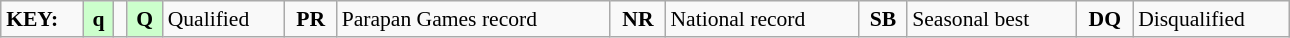<table class="wikitable" style="margin:0.5em auto; font-size:90%;position:relative;" width=68%>
<tr>
<td><strong>KEY:</strong></td>
<td bgcolor=ccffcc align=center><strong>q</strong></td>
<td></td>
<td bgcolor=ccffcc align=center><strong>Q</strong></td>
<td>Qualified</td>
<td align=center><strong>PR</strong></td>
<td>Parapan Games record</td>
<td align=center><strong>NR</strong></td>
<td>National record</td>
<td align=center><strong>SB</strong></td>
<td>Seasonal best</td>
<td align=center><strong>DQ</strong></td>
<td>Disqualified</td>
</tr>
</table>
